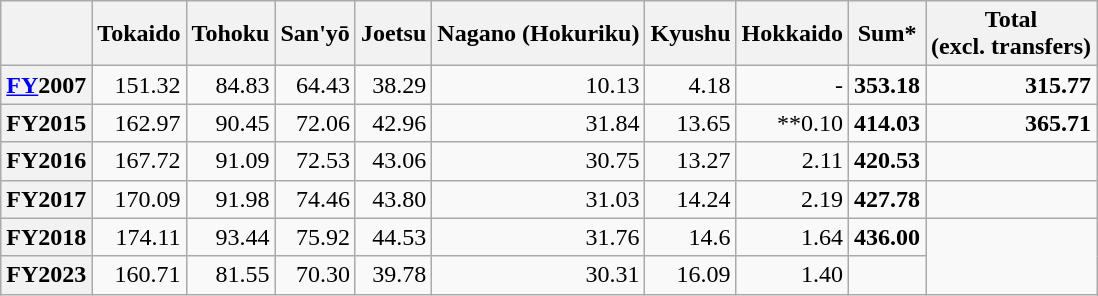<table class="wikitable" style="text-align:right">
<tr>
<th></th>
<th>Tokaido</th>
<th>Tohoku</th>
<th>San'yō</th>
<th>Joetsu</th>
<th>Nagano (Hokuriku)</th>
<th>Kyushu</th>
<th>Hokkaido</th>
<th>Sum*</th>
<th>Total<br>(excl. transfers)</th>
</tr>
<tr>
<th><a href='#'>FY</a>2007</th>
<td>151.32</td>
<td>84.83</td>
<td>64.43</td>
<td>38.29</td>
<td>10.13</td>
<td>4.18</td>
<td>-</td>
<td><strong>353.18</strong></td>
<td><strong>315.77</strong></td>
</tr>
<tr>
<th>FY2015</th>
<td>162.97</td>
<td>90.45</td>
<td>72.06</td>
<td>42.96</td>
<td>31.84</td>
<td>13.65</td>
<td>**0.10</td>
<td><strong>414.03</strong></td>
<td><strong>365.71</strong></td>
</tr>
<tr>
<th>FY2016</th>
<td>167.72</td>
<td>91.09</td>
<td>72.53</td>
<td>43.06</td>
<td>30.75</td>
<td>13.27</td>
<td>2.11</td>
<td><strong>420.53</strong></td>
<td></td>
</tr>
<tr>
<th>FY2017</th>
<td>170.09</td>
<td>91.98</td>
<td>74.46</td>
<td>43.80</td>
<td>31.03</td>
<td>14.24</td>
<td>2.19</td>
<td><strong>427.78</strong></td>
<td></td>
</tr>
<tr>
<th>FY2018</th>
<td>174.11</td>
<td>93.44</td>
<td>75.92</td>
<td>44.53</td>
<td>31.76</td>
<td>14.6</td>
<td>1.64</td>
<td><strong>436.00</strong></td>
</tr>
<tr>
<th>FY2023</th>
<td>160.71</td>
<td>81.55</td>
<td>70.30</td>
<td>39.78</td>
<td>30.31</td>
<td>16.09</td>
<td>1.40</td>
<td></td>
</tr>
</table>
